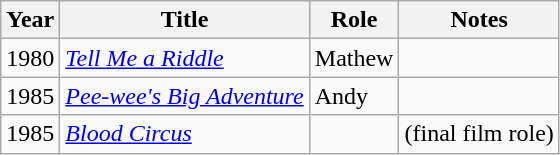<table class="wikitable">
<tr>
<th>Year</th>
<th>Title</th>
<th>Role</th>
<th>Notes</th>
</tr>
<tr>
<td>1980</td>
<td><em><a href='#'>Tell Me a Riddle</a></em></td>
<td>Mathew</td>
<td></td>
</tr>
<tr>
<td>1985</td>
<td><em><a href='#'>Pee-wee's Big Adventure</a></em></td>
<td>Andy</td>
<td></td>
</tr>
<tr>
<td>1985</td>
<td><em><a href='#'>Blood Circus</a></em></td>
<td></td>
<td>(final film role)</td>
</tr>
</table>
